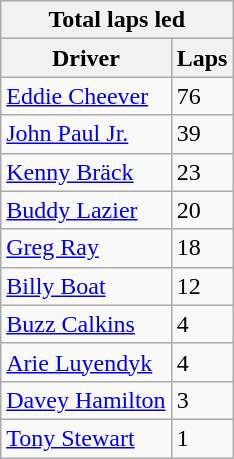<table class="wikitable">
<tr>
<th colspan=2>Total laps led</th>
</tr>
<tr>
<th>Driver</th>
<th>Laps</th>
</tr>
<tr>
<td><a href='#'>Eddie Cheever</a></td>
<td>76</td>
</tr>
<tr>
<td><a href='#'>John Paul Jr.</a></td>
<td>39</td>
</tr>
<tr>
<td><a href='#'>Kenny Bräck</a></td>
<td>23</td>
</tr>
<tr>
<td><a href='#'>Buddy Lazier</a></td>
<td>20</td>
</tr>
<tr>
<td><a href='#'>Greg Ray</a></td>
<td>18</td>
</tr>
<tr>
<td><a href='#'>Billy Boat</a></td>
<td>12</td>
</tr>
<tr>
<td><a href='#'>Buzz Calkins</a></td>
<td>4</td>
</tr>
<tr>
<td><a href='#'>Arie Luyendyk</a></td>
<td>4</td>
</tr>
<tr>
<td><a href='#'>Davey Hamilton</a></td>
<td>3</td>
</tr>
<tr>
<td><a href='#'>Tony Stewart</a></td>
<td>1</td>
</tr>
</table>
